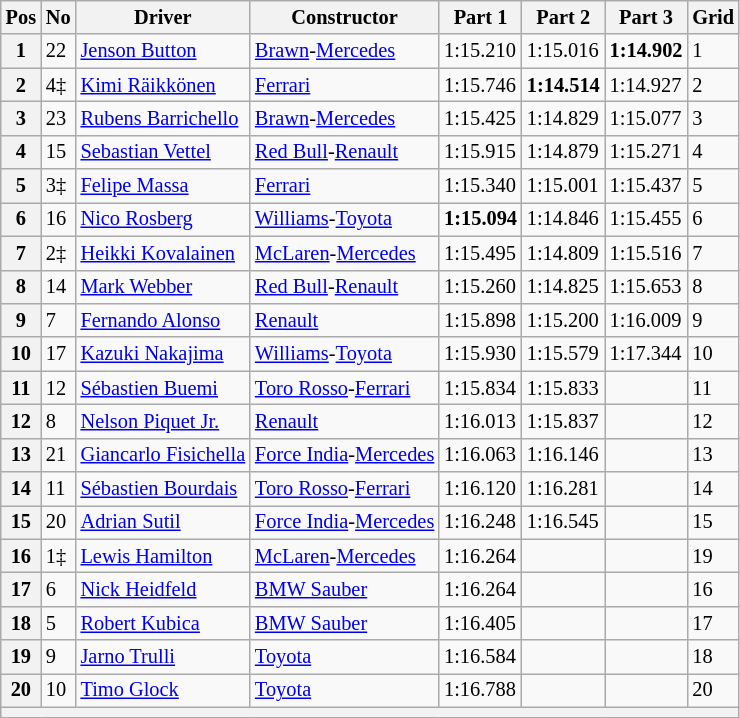<table class="wikitable sortable" style="font-size: 85%">
<tr>
<th>Pos</th>
<th>No</th>
<th>Driver</th>
<th>Constructor</th>
<th>Part 1</th>
<th>Part 2</th>
<th>Part 3</th>
<th>Grid</th>
</tr>
<tr>
<th>1</th>
<td>22</td>
<td> <a href='#'>Jenson Button</a></td>
<td><a href='#'>Brawn</a>-<a href='#'>Mercedes</a></td>
<td>1:15.210</td>
<td>1:15.016</td>
<td><strong>1:14.902</strong></td>
<td>1</td>
</tr>
<tr>
<th>2</th>
<td>4‡</td>
<td> <a href='#'>Kimi Räikkönen</a></td>
<td><a href='#'>Ferrari</a></td>
<td>1:15.746</td>
<td><strong>1:14.514</strong></td>
<td>1:14.927</td>
<td>2</td>
</tr>
<tr>
<th>3</th>
<td>23</td>
<td> <a href='#'>Rubens Barrichello</a></td>
<td><a href='#'>Brawn</a>-<a href='#'>Mercedes</a></td>
<td>1:15.425</td>
<td>1:14.829</td>
<td>1:15.077</td>
<td>3</td>
</tr>
<tr>
<th>4</th>
<td>15</td>
<td> <a href='#'>Sebastian Vettel</a></td>
<td><a href='#'>Red Bull</a>-<a href='#'>Renault</a></td>
<td>1:15.915</td>
<td>1:14.879</td>
<td>1:15.271</td>
<td>4</td>
</tr>
<tr>
<th>5</th>
<td>3‡</td>
<td> <a href='#'>Felipe Massa</a></td>
<td><a href='#'>Ferrari</a></td>
<td>1:15.340</td>
<td>1:15.001</td>
<td>1:15.437</td>
<td>5</td>
</tr>
<tr>
<th>6</th>
<td>16</td>
<td> <a href='#'>Nico Rosberg</a></td>
<td><a href='#'>Williams</a>-<a href='#'>Toyota</a></td>
<td><strong>1:15.094</strong></td>
<td>1:14.846</td>
<td>1:15.455</td>
<td>6</td>
</tr>
<tr>
<th>7</th>
<td>2‡</td>
<td> <a href='#'>Heikki Kovalainen</a></td>
<td><a href='#'>McLaren</a>-<a href='#'>Mercedes</a></td>
<td>1:15.495</td>
<td>1:14.809</td>
<td>1:15.516</td>
<td>7</td>
</tr>
<tr>
<th>8</th>
<td>14</td>
<td> <a href='#'>Mark Webber</a></td>
<td><a href='#'>Red Bull</a>-<a href='#'>Renault</a></td>
<td>1:15.260</td>
<td>1:14.825</td>
<td>1:15.653</td>
<td>8</td>
</tr>
<tr>
<th>9</th>
<td>7</td>
<td> <a href='#'>Fernando Alonso</a></td>
<td><a href='#'>Renault</a></td>
<td>1:15.898</td>
<td>1:15.200</td>
<td>1:16.009</td>
<td>9</td>
</tr>
<tr>
<th>10</th>
<td>17</td>
<td> <a href='#'>Kazuki Nakajima</a></td>
<td><a href='#'>Williams</a>-<a href='#'>Toyota</a></td>
<td>1:15.930</td>
<td>1:15.579</td>
<td>1:17.344</td>
<td>10</td>
</tr>
<tr>
<th>11</th>
<td>12</td>
<td> <a href='#'>Sébastien Buemi</a></td>
<td><a href='#'>Toro Rosso</a>-<a href='#'>Ferrari</a></td>
<td>1:15.834</td>
<td>1:15.833</td>
<td></td>
<td>11</td>
</tr>
<tr>
<th>12</th>
<td>8</td>
<td> <a href='#'>Nelson Piquet Jr.</a></td>
<td><a href='#'>Renault</a></td>
<td>1:16.013</td>
<td>1:15.837</td>
<td></td>
<td>12</td>
</tr>
<tr>
<th>13</th>
<td>21</td>
<td> <a href='#'>Giancarlo Fisichella</a></td>
<td><a href='#'>Force India</a>-<a href='#'>Mercedes</a></td>
<td>1:16.063</td>
<td>1:16.146</td>
<td></td>
<td>13</td>
</tr>
<tr>
<th>14</th>
<td>11</td>
<td> <a href='#'>Sébastien Bourdais</a></td>
<td><a href='#'>Toro Rosso</a>-<a href='#'>Ferrari</a></td>
<td>1:16.120</td>
<td>1:16.281</td>
<td></td>
<td>14</td>
</tr>
<tr>
<th>15</th>
<td>20</td>
<td> <a href='#'>Adrian Sutil</a></td>
<td><a href='#'>Force India</a>-<a href='#'>Mercedes</a></td>
<td>1:16.248</td>
<td>1:16.545</td>
<td></td>
<td>15</td>
</tr>
<tr>
<th>16</th>
<td>1‡</td>
<td> <a href='#'>Lewis Hamilton</a></td>
<td><a href='#'>McLaren</a>-<a href='#'>Mercedes</a></td>
<td>1:16.264</td>
<td></td>
<td></td>
<td>19</td>
</tr>
<tr>
<th>17</th>
<td>6</td>
<td> <a href='#'>Nick Heidfeld</a></td>
<td><a href='#'>BMW Sauber</a></td>
<td>1:16.264</td>
<td></td>
<td></td>
<td>16</td>
</tr>
<tr>
<th>18</th>
<td>5</td>
<td> <a href='#'>Robert Kubica</a></td>
<td><a href='#'>BMW Sauber</a></td>
<td>1:16.405</td>
<td></td>
<td></td>
<td>17</td>
</tr>
<tr>
<th>19</th>
<td>9</td>
<td> <a href='#'>Jarno Trulli</a></td>
<td><a href='#'>Toyota</a></td>
<td>1:16.584</td>
<td></td>
<td></td>
<td>18</td>
</tr>
<tr>
<th>20</th>
<td>10</td>
<td> <a href='#'>Timo Glock</a></td>
<td><a href='#'>Toyota</a></td>
<td>1:16.788</td>
<td></td>
<td></td>
<td>20</td>
</tr>
<tr>
<th colspan="8"></th>
</tr>
</table>
